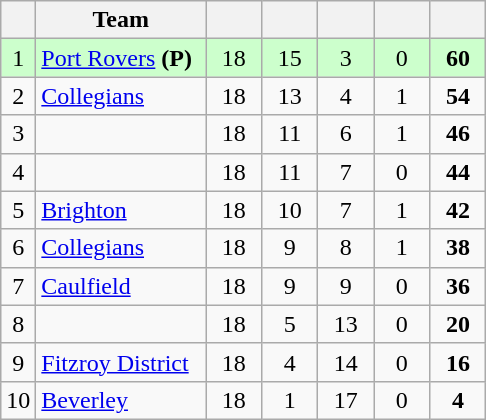<table class="wikitable" style="text-align:center; margin-bottom:0">
<tr>
<th style="width:10px"></th>
<th style="width:35%;">Team</th>
<th style="width:30px;"></th>
<th style="width:30px;"></th>
<th style="width:30px;"></th>
<th style="width:30px;"></th>
<th style="width:30px;"></th>
</tr>
<tr style="background:#ccffcc;">
<td>1</td>
<td style="text-align:left;"><a href='#'>Port Rovers</a> <strong>(P)</strong></td>
<td>18</td>
<td>15</td>
<td>3</td>
<td>0</td>
<td><strong>60</strong></td>
</tr>
<tr>
<td>2</td>
<td style="text-align:left;"><a href='#'>Collegians</a></td>
<td>18</td>
<td>13</td>
<td>4</td>
<td>1</td>
<td><strong>54</strong></td>
</tr>
<tr>
<td>3</td>
<td style="text-align:left;"></td>
<td>18</td>
<td>11</td>
<td>6</td>
<td>1</td>
<td><strong>46</strong></td>
</tr>
<tr>
<td>4</td>
<td style="text-align:left;"></td>
<td>18</td>
<td>11</td>
<td>7</td>
<td>0</td>
<td><strong>44</strong></td>
</tr>
<tr>
<td>5</td>
<td style="text-align:left;"><a href='#'>Brighton</a></td>
<td>18</td>
<td>10</td>
<td>7</td>
<td>1</td>
<td><strong>42</strong></td>
</tr>
<tr>
<td>6</td>
<td style="text-align:left;"><a href='#'>Collegians</a></td>
<td>18</td>
<td>9</td>
<td>8</td>
<td>1</td>
<td><strong>38</strong></td>
</tr>
<tr>
<td>7</td>
<td style="text-align:left;"><a href='#'>Caulfield</a></td>
<td>18</td>
<td>9</td>
<td>9</td>
<td>0</td>
<td><strong>36</strong></td>
</tr>
<tr>
<td>8</td>
<td style="text-align:left;"></td>
<td>18</td>
<td>5</td>
<td>13</td>
<td>0</td>
<td><strong>20</strong></td>
</tr>
<tr>
<td>9</td>
<td style="text-align:left;"><a href='#'>Fitzroy District</a></td>
<td>18</td>
<td>4</td>
<td>14</td>
<td>0</td>
<td><strong>16</strong></td>
</tr>
<tr>
<td>10</td>
<td style="text-align:left;"><a href='#'>Beverley</a></td>
<td>18</td>
<td>1</td>
<td>17</td>
<td>0</td>
<td><strong>4</strong></td>
</tr>
</table>
